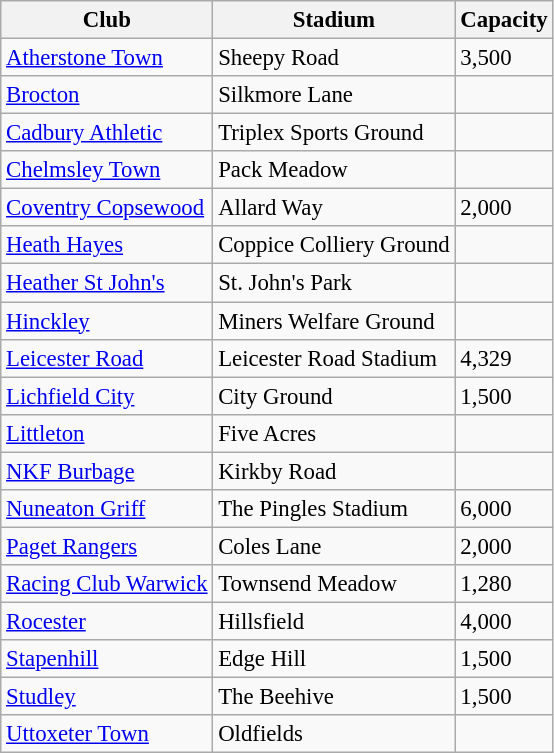<table class="wikitable sortable" style="font-size:95%">
<tr>
<th>Club</th>
<th>Stadium</th>
<th>Capacity</th>
</tr>
<tr>
<td><a href='#'>Atherstone Town</a></td>
<td>Sheepy Road</td>
<td>3,500</td>
</tr>
<tr>
<td><a href='#'>Brocton</a></td>
<td>Silkmore Lane</td>
<td></td>
</tr>
<tr>
<td><a href='#'>Cadbury Athletic</a></td>
<td>Triplex Sports Ground</td>
<td></td>
</tr>
<tr>
<td><a href='#'>Chelmsley Town</a></td>
<td>Pack Meadow</td>
<td></td>
</tr>
<tr>
<td><a href='#'>Coventry Copsewood</a></td>
<td>Allard Way</td>
<td>2,000</td>
</tr>
<tr>
<td><a href='#'>Heath Hayes</a></td>
<td>Coppice Colliery Ground</td>
<td></td>
</tr>
<tr>
<td><a href='#'>Heather St John's</a></td>
<td>St. John's Park</td>
<td></td>
</tr>
<tr>
<td><a href='#'>Hinckley</a></td>
<td>Miners Welfare Ground</td>
<td></td>
</tr>
<tr>
<td><a href='#'>Leicester Road</a></td>
<td>Leicester Road Stadium</td>
<td>4,329</td>
</tr>
<tr>
<td><a href='#'>Lichfield City</a></td>
<td>City Ground</td>
<td>1,500</td>
</tr>
<tr>
<td><a href='#'>Littleton</a></td>
<td>Five Acres</td>
<td></td>
</tr>
<tr>
<td><a href='#'>NKF Burbage</a></td>
<td>Kirkby Road</td>
<td></td>
</tr>
<tr>
<td><a href='#'>Nuneaton Griff</a></td>
<td>The Pingles Stadium</td>
<td>6,000</td>
</tr>
<tr>
<td><a href='#'>Paget Rangers</a></td>
<td>Coles Lane</td>
<td>2,000</td>
</tr>
<tr>
<td><a href='#'>Racing Club Warwick</a></td>
<td>Townsend Meadow</td>
<td>1,280</td>
</tr>
<tr>
<td><a href='#'>Rocester</a></td>
<td>Hillsfield</td>
<td>4,000</td>
</tr>
<tr>
<td><a href='#'>Stapenhill</a></td>
<td>Edge Hill</td>
<td>1,500</td>
</tr>
<tr>
<td><a href='#'>Studley</a></td>
<td>The Beehive</td>
<td>1,500</td>
</tr>
<tr>
<td><a href='#'>Uttoxeter Town</a></td>
<td>Oldfields</td>
<td></td>
</tr>
</table>
